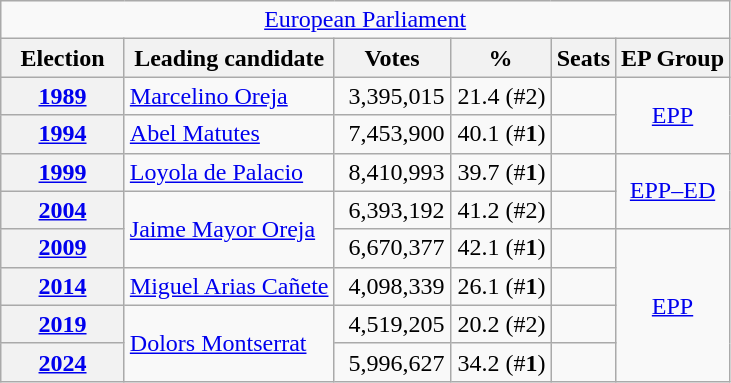<table class="wikitable" style="text-align:right;">
<tr>
<td colspan="6" align="center"><a href='#'>European Parliament</a></td>
</tr>
<tr>
<th style="width:75px;">Election</th>
<th>Leading candidate</th>
<th style="width:70px;">Votes</th>
<th style="width:60px;">%</th>
<th>Seats</th>
<th>EP Group</th>
</tr>
<tr>
<th><a href='#'>1989</a></th>
<td style="text-align:left;"><a href='#'>Marcelino Oreja</a></td>
<td>3,395,015</td>
<td>21.4 (#2)</td>
<td></td>
<td rowspan="2" style="text-align:center;"><a href='#'>EPP</a></td>
</tr>
<tr>
<th><a href='#'>1994</a></th>
<td style="text-align:left;"><a href='#'>Abel Matutes</a></td>
<td>7,453,900</td>
<td>40.1 (#<strong>1</strong>)</td>
<td></td>
</tr>
<tr>
<th><a href='#'>1999</a></th>
<td style="text-align:left;"><a href='#'>Loyola de Palacio</a></td>
<td>8,410,993</td>
<td>39.7 (#<strong>1</strong>)</td>
<td></td>
<td rowspan="2" style="text-align:center;"><a href='#'>EPP–ED</a></td>
</tr>
<tr>
<th><a href='#'>2004</a></th>
<td rowspan="2" style="text-align:left;"><a href='#'>Jaime Mayor Oreja</a></td>
<td>6,393,192</td>
<td>41.2 (#2)</td>
<td></td>
</tr>
<tr>
<th><a href='#'>2009</a></th>
<td>6,670,377</td>
<td>42.1 (#<strong>1</strong>)</td>
<td></td>
<td rowspan="4" style="text-align:center;"><a href='#'>EPP</a></td>
</tr>
<tr>
<th><a href='#'>2014</a></th>
<td style="text-align:left;"><a href='#'>Miguel Arias Cañete</a></td>
<td>4,098,339</td>
<td>26.1 (#<strong>1</strong>)</td>
<td></td>
</tr>
<tr>
<th><a href='#'>2019</a></th>
<td rowspan="2" style="text-align:left;"><a href='#'>Dolors Montserrat</a></td>
<td>4,519,205</td>
<td>20.2 (#2)</td>
<td></td>
</tr>
<tr>
<th><a href='#'>2024</a></th>
<td>5,996,627</td>
<td>34.2 (#<strong>1</strong>)</td>
<td></td>
</tr>
</table>
